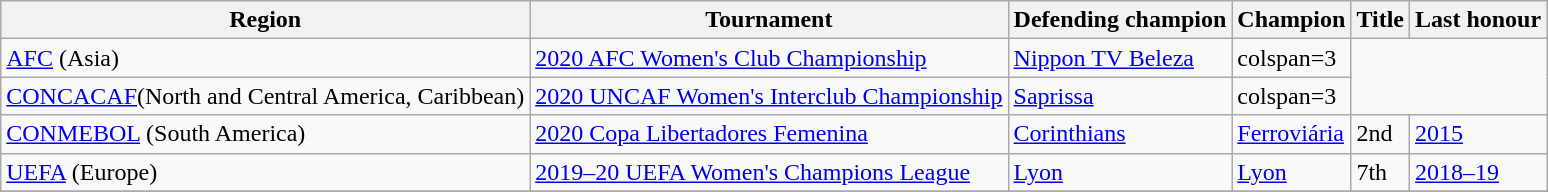<table class="wikitable">
<tr>
<th>Region</th>
<th>Tournament</th>
<th>Defending champion</th>
<th>Champion</th>
<th>Title</th>
<th>Last honour</th>
</tr>
<tr>
<td><a href='#'>AFC</a> (Asia)</td>
<td><a href='#'>2020 AFC Women's Club Championship</a></td>
<td> <a href='#'>Nippon TV Beleza</a></td>
<td>colspan=3 </td>
</tr>
<tr>
<td><a href='#'>CONCACAF</a>(North and Central America, Caribbean)</td>
<td><a href='#'>2020 UNCAF Women's Interclub Championship</a></td>
<td> <a href='#'>Saprissa</a></td>
<td>colspan=3 </td>
</tr>
<tr>
<td><a href='#'>CONMEBOL</a> (South America)</td>
<td><a href='#'>2020 Copa Libertadores Femenina</a></td>
<td> <a href='#'>Corinthians</a></td>
<td> <a href='#'>Ferroviária</a></td>
<td>2nd</td>
<td><a href='#'>2015</a></td>
</tr>
<tr>
<td><a href='#'>UEFA</a> (Europe)</td>
<td><a href='#'>2019–20 UEFA Women's Champions League</a></td>
<td> <a href='#'>Lyon</a></td>
<td> <a href='#'>Lyon</a></td>
<td>7th</td>
<td><a href='#'>2018–19</a></td>
</tr>
<tr>
</tr>
</table>
